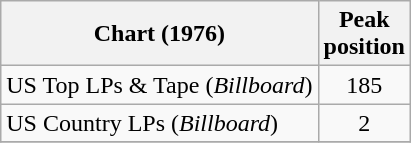<table class="wikitable">
<tr>
<th>Chart (1976)</th>
<th>Peak<br>position</th>
</tr>
<tr>
<td>US Top LPs & Tape (<em>Billboard</em>)</td>
<td align="center">185</td>
</tr>
<tr>
<td>US Country LPs (<em>Billboard</em>)</td>
<td align="center">2</td>
</tr>
<tr>
</tr>
</table>
